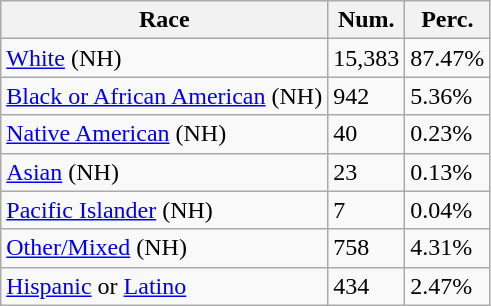<table class="wikitable">
<tr>
<th>Race</th>
<th>Num.</th>
<th>Perc.</th>
</tr>
<tr>
<td><a href='#'>White</a> (NH)</td>
<td>15,383</td>
<td>87.47%</td>
</tr>
<tr>
<td><a href='#'>Black or African American</a> (NH)</td>
<td>942</td>
<td>5.36%</td>
</tr>
<tr>
<td><a href='#'>Native American</a> (NH)</td>
<td>40</td>
<td>0.23%</td>
</tr>
<tr>
<td><a href='#'>Asian</a> (NH)</td>
<td>23</td>
<td>0.13%</td>
</tr>
<tr>
<td><a href='#'>Pacific Islander</a> (NH)</td>
<td>7</td>
<td>0.04%</td>
</tr>
<tr>
<td><a href='#'>Other/Mixed</a> (NH)</td>
<td>758</td>
<td>4.31%</td>
</tr>
<tr>
<td><a href='#'>Hispanic</a> or <a href='#'>Latino</a></td>
<td>434</td>
<td>2.47%</td>
</tr>
</table>
